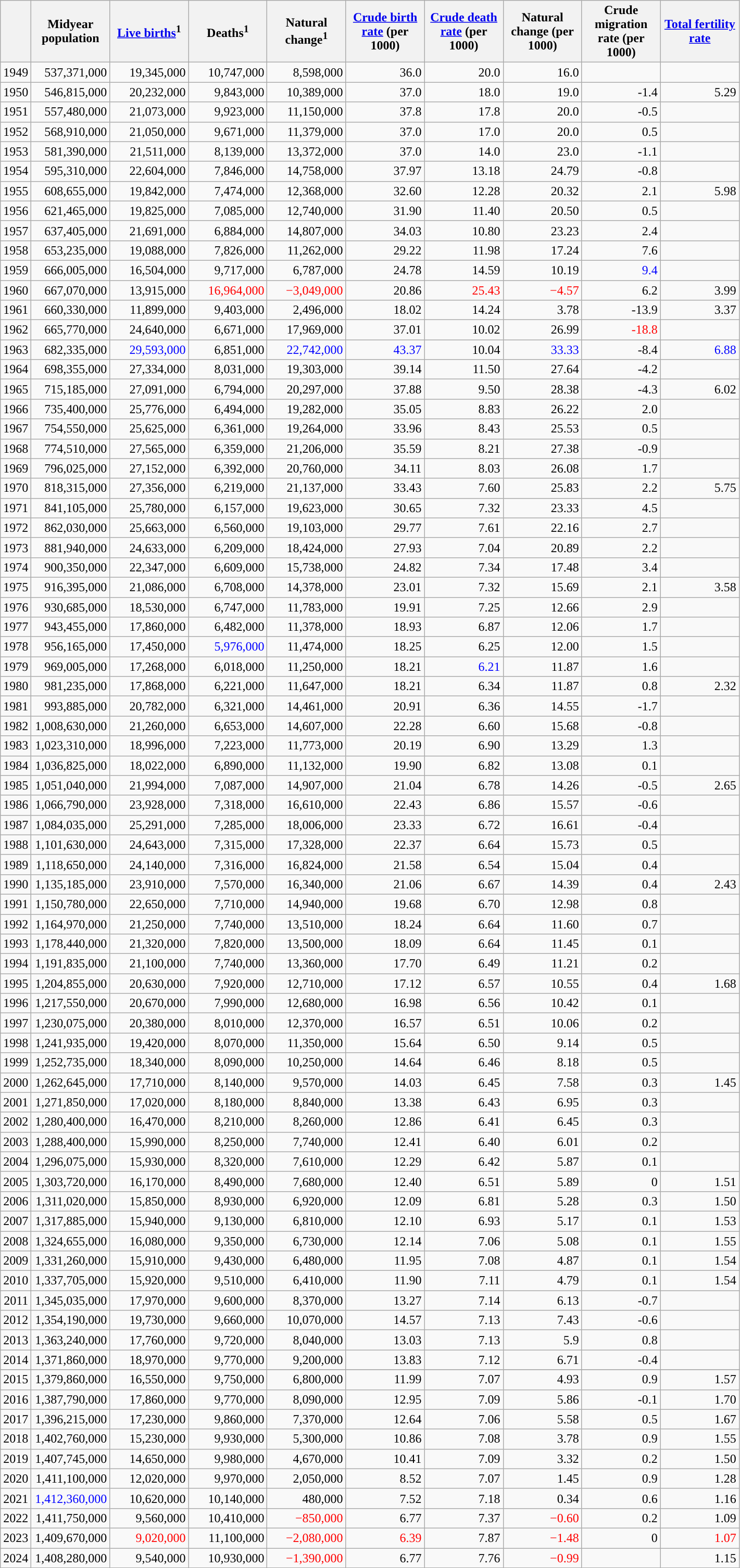<table class="wikitable sortable" style="text-align: right">
<tr>
<th></th>
<th style="width:70pt;">Midyear population</th>
<th style="width:70pt;"><a href='#'>Live births</a><sup>1</sup></th>
<th style="width:70pt;">Deaths<sup>1</sup></th>
<th style="width:70pt;">Natural change<sup>1</sup></th>
<th style="width:70pt;"><a href='#'>Crude birth rate</a> (per 1000)</th>
<th style="width:70pt;"><a href='#'>Crude death rate</a> (per 1000)</th>
<th style="width:70pt;">Natural change (per 1000)</th>
<th style="width:70pt;">Crude migration rate (per 1000)</th>
<th style="width:70pt;"><a href='#'>Total fertility rate</a></th>
</tr>
<tr>
<td>1949</td>
<td>537,371,000</td>
<td>19,345,000</td>
<td>10,747,000</td>
<td>8,598,000</td>
<td>36.0</td>
<td>20.0</td>
<td>16.0</td>
<td></td>
<td></td>
</tr>
<tr>
<td>1950</td>
<td>546,815,000</td>
<td>20,232,000</td>
<td>9,843,000</td>
<td>10,389,000</td>
<td>37.0</td>
<td>18.0</td>
<td>19.0</td>
<td>-1.4</td>
<td>5.29</td>
</tr>
<tr>
<td>1951</td>
<td>557,480,000</td>
<td>21,073,000</td>
<td>9,923,000</td>
<td>11,150,000</td>
<td>37.8</td>
<td>17.8</td>
<td>20.0</td>
<td>-0.5</td>
<td></td>
</tr>
<tr>
<td>1952</td>
<td>568,910,000</td>
<td>21,050,000</td>
<td>9,671,000</td>
<td>11,379,000</td>
<td>37.0</td>
<td>17.0</td>
<td>20.0</td>
<td>0.5</td>
<td></td>
</tr>
<tr>
<td>1953</td>
<td>581,390,000</td>
<td>21,511,000</td>
<td>8,139,000</td>
<td>13,372,000</td>
<td>37.0</td>
<td>14.0</td>
<td>23.0</td>
<td>-1.1</td>
<td></td>
</tr>
<tr>
<td>1954</td>
<td>595,310,000</td>
<td>22,604,000</td>
<td>7,846,000</td>
<td>14,758,000</td>
<td>37.97</td>
<td>13.18</td>
<td>24.79</td>
<td>-0.8</td>
<td></td>
</tr>
<tr>
<td>1955</td>
<td>608,655,000</td>
<td>19,842,000</td>
<td>7,474,000</td>
<td>12,368,000</td>
<td>32.60</td>
<td>12.28</td>
<td>20.32</td>
<td>2.1</td>
<td>5.98</td>
</tr>
<tr>
<td>1956</td>
<td>621,465,000</td>
<td>19,825,000</td>
<td>7,085,000</td>
<td>12,740,000</td>
<td>31.90</td>
<td>11.40</td>
<td>20.50</td>
<td>0.5</td>
<td></td>
</tr>
<tr>
<td>1957</td>
<td>637,405,000</td>
<td>21,691,000</td>
<td>6,884,000</td>
<td>14,807,000</td>
<td>34.03</td>
<td>10.80</td>
<td>23.23</td>
<td>2.4</td>
<td></td>
</tr>
<tr>
<td>1958</td>
<td>653,235,000</td>
<td>19,088,000</td>
<td>7,826,000</td>
<td>11,262,000</td>
<td>29.22</td>
<td>11.98</td>
<td>17.24</td>
<td>7.6</td>
<td></td>
</tr>
<tr>
<td>1959</td>
<td>666,005,000</td>
<td>16,504,000</td>
<td>9,717,000</td>
<td>6,787,000</td>
<td>24.78</td>
<td>14.59</td>
<td>10.19</td>
<td style="color:blue">9.4</td>
<td></td>
</tr>
<tr>
<td>1960</td>
<td>667,070,000</td>
<td>13,915,000</td>
<td style="color: red">16,964,000</td>
<td style="color: red">−3,049,000</td>
<td>20.86</td>
<td style="color: red">25.43</td>
<td style="color: red">−4.57</td>
<td>6.2</td>
<td>3.99</td>
</tr>
<tr>
<td>1961</td>
<td>660,330,000</td>
<td>11,899,000</td>
<td>9,403,000</td>
<td>2,496,000</td>
<td>18.02</td>
<td>14.24</td>
<td>3.78</td>
<td>-13.9</td>
<td>3.37</td>
</tr>
<tr>
<td>1962</td>
<td>665,770,000</td>
<td>24,640,000</td>
<td>6,671,000</td>
<td>17,969,000</td>
<td>37.01</td>
<td>10.02</td>
<td>26.99</td>
<td style="color:red">-18.8</td>
<td></td>
</tr>
<tr>
<td>1963</td>
<td>682,335,000</td>
<td style="color: blue">29,593,000</td>
<td>6,851,000</td>
<td style="color: blue">22,742,000</td>
<td style="color: blue">43.37</td>
<td>10.04</td>
<td style="color: blue">33.33</td>
<td>-8.4</td>
<td style="color: blue">6.88</td>
</tr>
<tr>
<td>1964</td>
<td>698,355,000</td>
<td>27,334,000</td>
<td>8,031,000</td>
<td>19,303,000</td>
<td>39.14</td>
<td>11.50</td>
<td>27.64</td>
<td>-4.2</td>
<td></td>
</tr>
<tr>
<td>1965</td>
<td>715,185,000</td>
<td>27,091,000</td>
<td>6,794,000</td>
<td>20,297,000</td>
<td>37.88</td>
<td>9.50</td>
<td>28.38</td>
<td>-4.3</td>
<td>6.02</td>
</tr>
<tr>
<td>1966</td>
<td>735,400,000</td>
<td>25,776,000</td>
<td>6,494,000</td>
<td>19,282,000</td>
<td>35.05</td>
<td>8.83</td>
<td>26.22</td>
<td>2.0</td>
<td></td>
</tr>
<tr>
<td>1967</td>
<td>754,550,000</td>
<td>25,625,000</td>
<td>6,361,000</td>
<td>19,264,000</td>
<td>33.96</td>
<td>8.43</td>
<td>25.53</td>
<td>0.5</td>
<td></td>
</tr>
<tr>
<td>1968</td>
<td>774,510,000</td>
<td>27,565,000</td>
<td>6,359,000</td>
<td>21,206,000</td>
<td>35.59</td>
<td>8.21</td>
<td>27.38</td>
<td>-0.9</td>
<td></td>
</tr>
<tr>
<td>1969</td>
<td>796,025,000</td>
<td>27,152,000</td>
<td>6,392,000</td>
<td>20,760,000</td>
<td>34.11</td>
<td>8.03</td>
<td>26.08</td>
<td>1.7</td>
</tr>
<tr>
<td>1970</td>
<td>818,315,000</td>
<td>27,356,000</td>
<td>6,219,000</td>
<td>21,137,000</td>
<td>33.43</td>
<td>7.60</td>
<td>25.83</td>
<td>2.2</td>
<td>5.75</td>
</tr>
<tr>
<td>1971</td>
<td>841,105,000</td>
<td>25,780,000</td>
<td>6,157,000</td>
<td>19,623,000</td>
<td>30.65</td>
<td>7.32</td>
<td>23.33</td>
<td>4.5</td>
<td></td>
</tr>
<tr>
<td>1972</td>
<td>862,030,000</td>
<td>25,663,000</td>
<td>6,560,000</td>
<td>19,103,000</td>
<td>29.77</td>
<td>7.61</td>
<td>22.16</td>
<td>2.7</td>
<td></td>
</tr>
<tr>
<td>1973</td>
<td>881,940,000</td>
<td>24,633,000</td>
<td>6,209,000</td>
<td>18,424,000</td>
<td>27.93</td>
<td>7.04</td>
<td>20.89</td>
<td>2.2</td>
<td></td>
</tr>
<tr>
<td>1974</td>
<td>900,350,000</td>
<td>22,347,000</td>
<td>6,609,000</td>
<td>15,738,000</td>
<td>24.82</td>
<td>7.34</td>
<td>17.48</td>
<td>3.4</td>
<td></td>
</tr>
<tr>
<td>1975</td>
<td>916,395,000</td>
<td>21,086,000</td>
<td>6,708,000</td>
<td>14,378,000</td>
<td>23.01</td>
<td>7.32</td>
<td>15.69</td>
<td>2.1</td>
<td>3.58</td>
</tr>
<tr>
<td>1976</td>
<td>930,685,000</td>
<td>18,530,000</td>
<td>6,747,000</td>
<td>11,783,000</td>
<td>19.91</td>
<td>7.25</td>
<td>12.66</td>
<td>2.9</td>
<td></td>
</tr>
<tr>
<td>1977</td>
<td>943,455,000</td>
<td>17,860,000</td>
<td>6,482,000</td>
<td>11,378,000</td>
<td>18.93</td>
<td>6.87</td>
<td>12.06</td>
<td>1.7</td>
<td></td>
</tr>
<tr>
<td>1978</td>
<td>956,165,000</td>
<td>17,450,000</td>
<td style="color: blue">5,976,000</td>
<td>11,474,000</td>
<td>18.25</td>
<td>6.25</td>
<td>12.00</td>
<td>1.5</td>
<td></td>
</tr>
<tr>
<td>1979</td>
<td>969,005,000</td>
<td>17,268,000</td>
<td>6,018,000</td>
<td>11,250,000</td>
<td>18.21</td>
<td style="color: blue">6.21</td>
<td>11.87</td>
<td>1.6</td>
<td></td>
</tr>
<tr>
<td>1980</td>
<td>981,235,000</td>
<td>17,868,000</td>
<td>6,221,000</td>
<td>11,647,000</td>
<td>18.21</td>
<td>6.34</td>
<td>11.87</td>
<td>0.8</td>
<td>2.32</td>
</tr>
<tr>
<td>1981</td>
<td>993,885,000</td>
<td>20,782,000</td>
<td>6,321,000</td>
<td>14,461,000</td>
<td>20.91</td>
<td>6.36</td>
<td>14.55</td>
<td>-1.7</td>
<td></td>
</tr>
<tr>
<td>1982</td>
<td>1,008,630,000</td>
<td>21,260,000</td>
<td>6,653,000</td>
<td>14,607,000</td>
<td>22.28</td>
<td>6.60</td>
<td>15.68</td>
<td>-0.8</td>
<td></td>
</tr>
<tr>
<td>1983</td>
<td>1,023,310,000</td>
<td>18,996,000</td>
<td>7,223,000</td>
<td>11,773,000</td>
<td>20.19</td>
<td>6.90</td>
<td>13.29</td>
<td>1.3</td>
<td></td>
</tr>
<tr>
<td>1984</td>
<td>1,036,825,000</td>
<td>18,022,000</td>
<td>6,890,000</td>
<td>11,132,000</td>
<td>19.90</td>
<td>6.82</td>
<td>13.08</td>
<td>0.1</td>
<td></td>
</tr>
<tr>
<td>1985</td>
<td>1,051,040,000</td>
<td>21,994,000</td>
<td>7,087,000</td>
<td>14,907,000</td>
<td>21.04</td>
<td>6.78</td>
<td>14.26</td>
<td>-0.5</td>
<td>2.65</td>
</tr>
<tr>
<td>1986</td>
<td>1,066,790,000</td>
<td>23,928,000</td>
<td>7,318,000</td>
<td>16,610,000</td>
<td>22.43</td>
<td>6.86</td>
<td>15.57</td>
<td>-0.6</td>
<td></td>
</tr>
<tr>
<td>1987</td>
<td>1,084,035,000</td>
<td>25,291,000</td>
<td>7,285,000</td>
<td>18,006,000</td>
<td>23.33</td>
<td>6.72</td>
<td>16.61</td>
<td>-0.4</td>
<td></td>
</tr>
<tr>
<td>1988</td>
<td>1,101,630,000</td>
<td>24,643,000</td>
<td>7,315,000</td>
<td>17,328,000</td>
<td>22.37</td>
<td>6.64</td>
<td>15.73</td>
<td>0.5</td>
<td></td>
</tr>
<tr>
<td>1989</td>
<td>1,118,650,000</td>
<td>24,140,000</td>
<td>7,316,000</td>
<td>16,824,000</td>
<td>21.58</td>
<td>6.54</td>
<td>15.04</td>
<td>0.4</td>
<td></td>
</tr>
<tr>
<td>1990</td>
<td>1,135,185,000</td>
<td>23,910,000</td>
<td>7,570,000</td>
<td>16,340,000</td>
<td>21.06</td>
<td>6.67</td>
<td>14.39</td>
<td>0.4</td>
<td>2.43</td>
</tr>
<tr>
<td>1991</td>
<td>1,150,780,000</td>
<td>22,650,000</td>
<td>7,710,000</td>
<td>14,940,000</td>
<td>19.68</td>
<td>6.70</td>
<td>12.98</td>
<td>0.8</td>
<td></td>
</tr>
<tr>
<td>1992</td>
<td>1,164,970,000</td>
<td>21,250,000</td>
<td>7,740,000</td>
<td>13,510,000</td>
<td>18.24</td>
<td>6.64</td>
<td>11.60</td>
<td>0.7</td>
<td></td>
</tr>
<tr>
<td>1993</td>
<td>1,178,440,000</td>
<td>21,320,000</td>
<td>7,820,000</td>
<td>13,500,000</td>
<td>18.09</td>
<td>6.64</td>
<td>11.45</td>
<td>0.1</td>
<td></td>
</tr>
<tr>
<td>1994</td>
<td>1,191,835,000</td>
<td>21,100,000</td>
<td>7,740,000</td>
<td>13,360,000</td>
<td>17.70</td>
<td>6.49</td>
<td>11.21</td>
<td>0.2</td>
<td></td>
</tr>
<tr>
<td>1995</td>
<td>1,204,855,000</td>
<td>20,630,000</td>
<td>7,920,000</td>
<td>12,710,000</td>
<td>17.12</td>
<td>6.57</td>
<td>10.55</td>
<td>0.4</td>
<td>1.68</td>
</tr>
<tr>
<td>1996</td>
<td>1,217,550,000</td>
<td>20,670,000</td>
<td>7,990,000</td>
<td>12,680,000</td>
<td>16.98</td>
<td>6.56</td>
<td>10.42</td>
<td>0.1</td>
<td></td>
</tr>
<tr>
<td>1997</td>
<td>1,230,075,000</td>
<td>20,380,000</td>
<td>8,010,000</td>
<td>12,370,000</td>
<td>16.57</td>
<td>6.51</td>
<td>10.06</td>
<td>0.2</td>
<td></td>
</tr>
<tr>
<td>1998</td>
<td>1,241,935,000</td>
<td>19,420,000</td>
<td>8,070,000</td>
<td>11,350,000</td>
<td>15.64</td>
<td>6.50</td>
<td>9.14</td>
<td>0.5</td>
<td></td>
</tr>
<tr>
<td>1999</td>
<td>1,252,735,000</td>
<td>18,340,000</td>
<td>8,090,000</td>
<td>10,250,000</td>
<td>14.64</td>
<td>6.46</td>
<td>8.18</td>
<td>0.5</td>
<td></td>
</tr>
<tr>
<td>2000</td>
<td>1,262,645,000</td>
<td>17,710,000</td>
<td>8,140,000</td>
<td>9,570,000</td>
<td>14.03</td>
<td>6.45</td>
<td>7.58</td>
<td>0.3</td>
<td>1.45</td>
</tr>
<tr>
<td>2001</td>
<td>1,271,850,000</td>
<td>17,020,000</td>
<td>8,180,000</td>
<td>8,840,000</td>
<td>13.38</td>
<td>6.43</td>
<td>6.95</td>
<td>0.3</td>
<td></td>
</tr>
<tr>
<td>2002</td>
<td>1,280,400,000</td>
<td>16,470,000</td>
<td>8,210,000</td>
<td>8,260,000</td>
<td>12.86</td>
<td>6.41</td>
<td>6.45</td>
<td>0.3</td>
<td></td>
</tr>
<tr>
<td>2003</td>
<td>1,288,400,000</td>
<td>15,990,000</td>
<td>8,250,000</td>
<td>7,740,000</td>
<td>12.41</td>
<td>6.40</td>
<td>6.01</td>
<td>0.2</td>
<td></td>
</tr>
<tr>
<td>2004</td>
<td>1,296,075,000</td>
<td>15,930,000</td>
<td>8,320,000</td>
<td>7,610,000</td>
<td>12.29</td>
<td>6.42</td>
<td>5.87</td>
<td>0.1</td>
<td></td>
</tr>
<tr>
<td>2005</td>
<td>1,303,720,000</td>
<td>16,170,000</td>
<td>8,490,000</td>
<td>7,680,000</td>
<td>12.40</td>
<td>6.51</td>
<td>5.89</td>
<td>0</td>
<td>1.51</td>
</tr>
<tr>
<td>2006</td>
<td>1,311,020,000</td>
<td>15,850,000</td>
<td>8,930,000</td>
<td>6,920,000</td>
<td>12.09</td>
<td>6.81</td>
<td>5.28</td>
<td>0.3</td>
<td>1.50</td>
</tr>
<tr>
<td>2007</td>
<td>1,317,885,000</td>
<td>15,940,000</td>
<td>9,130,000</td>
<td>6,810,000</td>
<td>12.10</td>
<td>6.93</td>
<td>5.17</td>
<td>0.1</td>
<td>1.53</td>
</tr>
<tr>
<td>2008</td>
<td>1,324,655,000</td>
<td>16,080,000</td>
<td>9,350,000</td>
<td>6,730,000</td>
<td>12.14</td>
<td>7.06</td>
<td>5.08</td>
<td>0.1</td>
<td>1.55</td>
</tr>
<tr>
<td>2009</td>
<td>1,331,260,000</td>
<td>15,910,000</td>
<td>9,430,000</td>
<td>6,480,000</td>
<td>11.95</td>
<td>7.08</td>
<td>4.87</td>
<td>0.1</td>
<td>1.54</td>
</tr>
<tr>
<td>2010</td>
<td>1,337,705,000</td>
<td>15,920,000</td>
<td>9,510,000</td>
<td>6,410,000</td>
<td>11.90</td>
<td>7.11</td>
<td>4.79</td>
<td>0.1</td>
<td>1.54</td>
</tr>
<tr>
<td>2011</td>
<td>1,345,035,000</td>
<td>17,970,000</td>
<td>9,600,000</td>
<td>8,370,000</td>
<td>13.27</td>
<td>7.14</td>
<td>6.13</td>
<td>-0.7</td>
<td></td>
</tr>
<tr>
<td>2012</td>
<td>1,354,190,000</td>
<td>19,730,000</td>
<td>9,660,000</td>
<td>10,070,000</td>
<td>14.57</td>
<td>7.13</td>
<td>7.43</td>
<td>-0.6</td>
<td></td>
</tr>
<tr>
<td>2013</td>
<td>1,363,240,000</td>
<td>17,760,000</td>
<td>9,720,000</td>
<td>8,040,000</td>
<td>13.03</td>
<td>7.13</td>
<td>5.9</td>
<td>0.8</td>
<td></td>
</tr>
<tr>
<td>2014</td>
<td>1,371,860,000</td>
<td>18,970,000</td>
<td>9,770,000</td>
<td>9,200,000</td>
<td>13.83</td>
<td>7.12</td>
<td>6.71</td>
<td>-0.4</td>
<td></td>
</tr>
<tr>
</tr>
<tr>
<td>2015</td>
<td>1,379,860,000</td>
<td>16,550,000</td>
<td>9,750,000</td>
<td>6,800,000</td>
<td>11.99</td>
<td>7.07</td>
<td>4.93</td>
<td>0.9</td>
<td>1.57</td>
</tr>
<tr>
<td>2016</td>
<td>1,387,790,000</td>
<td>17,860,000</td>
<td>9,770,000</td>
<td>8,090,000</td>
<td>12.95</td>
<td>7.09</td>
<td>5.86</td>
<td>-0.1</td>
<td>1.70</td>
</tr>
<tr>
<td>2017</td>
<td>1,396,215,000</td>
<td>17,230,000</td>
<td>9,860,000</td>
<td>7,370,000</td>
<td>12.64</td>
<td>7.06</td>
<td>5.58</td>
<td>0.5</td>
<td>1.67</td>
</tr>
<tr>
<td>2018</td>
<td>1,402,760,000</td>
<td>15,230,000</td>
<td>9,930,000</td>
<td>5,300,000</td>
<td>10.86</td>
<td>7.08</td>
<td>3.78</td>
<td>0.9</td>
<td>1.55</td>
</tr>
<tr>
<td>2019</td>
<td>1,407,745,000</td>
<td>14,650,000</td>
<td>9,980,000</td>
<td>4,670,000</td>
<td>10.41</td>
<td>7.09</td>
<td>3.32</td>
<td>0.2</td>
<td>1.50</td>
</tr>
<tr>
<td>2020</td>
<td>1,411,100,000</td>
<td>12,020,000</td>
<td>9,970,000</td>
<td>2,050,000</td>
<td>8.52</td>
<td>7.07</td>
<td>1.45</td>
<td>0.9</td>
<td>1.28</td>
</tr>
<tr>
<td>2021</td>
<td style="color: blue">1,412,360,000</td>
<td>10,620,000</td>
<td>10,140,000</td>
<td>480,000</td>
<td>7.52</td>
<td>7.18</td>
<td>0.34</td>
<td>0.6</td>
<td>1.16</td>
</tr>
<tr>
<td>2022</td>
<td>1,411,750,000</td>
<td>9,560,000</td>
<td>10,410,000</td>
<td style="color: red">−850,000</td>
<td>6.77</td>
<td>7.37</td>
<td style="color: red">−0.60</td>
<td>0.2</td>
<td>1.09</td>
</tr>
<tr>
<td>2023</td>
<td>1,409,670,000</td>
<td style="color: red">9,020,000</td>
<td>11,100,000</td>
<td style="color: red">−2,080,000</td>
<td style="color: red">6.39</td>
<td>7.87</td>
<td style="color: red">−1.48</td>
<td>0</td>
<td style="color: red">1.07</td>
</tr>
<tr>
<td>2024</td>
<td>1,408,280,000</td>
<td>9,540,000</td>
<td>10,930,000</td>
<td style="color: red">−1,390,000</td>
<td>6.77</td>
<td>7.76</td>
<td style="color: red">−0.99</td>
<td></td>
<td>1.15</td>
</tr>
</table>
